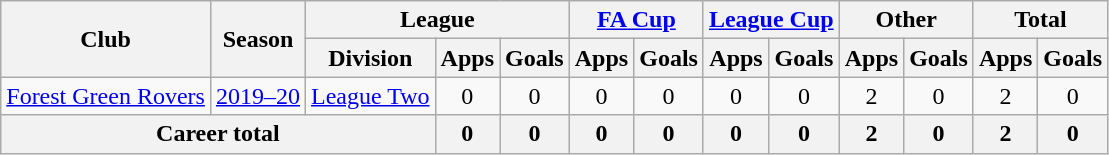<table class="wikitable" style="text-align: center">
<tr>
<th rowspan="2">Club</th>
<th rowspan="2">Season</th>
<th colspan="3">League</th>
<th colspan="2"><a href='#'>FA Cup</a></th>
<th colspan="2"><a href='#'>League Cup</a></th>
<th colspan="2">Other</th>
<th colspan="2">Total</th>
</tr>
<tr>
<th>Division</th>
<th>Apps</th>
<th>Goals</th>
<th>Apps</th>
<th>Goals</th>
<th>Apps</th>
<th>Goals</th>
<th>Apps</th>
<th>Goals</th>
<th>Apps</th>
<th>Goals</th>
</tr>
<tr>
<td><a href='#'>Forest Green Rovers</a></td>
<td><a href='#'>2019–20</a></td>
<td><a href='#'>League Two</a></td>
<td>0</td>
<td>0</td>
<td>0</td>
<td>0</td>
<td>0</td>
<td>0</td>
<td>2</td>
<td>0</td>
<td>2</td>
<td>0</td>
</tr>
<tr>
<th colspan="3">Career total</th>
<th>0</th>
<th>0</th>
<th>0</th>
<th>0</th>
<th>0</th>
<th>0</th>
<th>2</th>
<th>0</th>
<th>2</th>
<th>0</th>
</tr>
</table>
